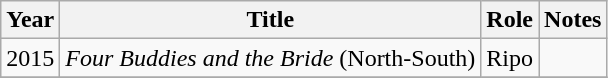<table class="wikitable sortable plainrowheaders">
<tr>
<th>Year</th>
<th>Title</th>
<th>Role</th>
<th class="unsortable">Notes</th>
</tr>
<tr>
<td>2015</td>
<td><em>Four Buddies and the Bride</em> (North-South)</td>
<td>Ripo</td>
<td></td>
</tr>
<tr>
</tr>
</table>
